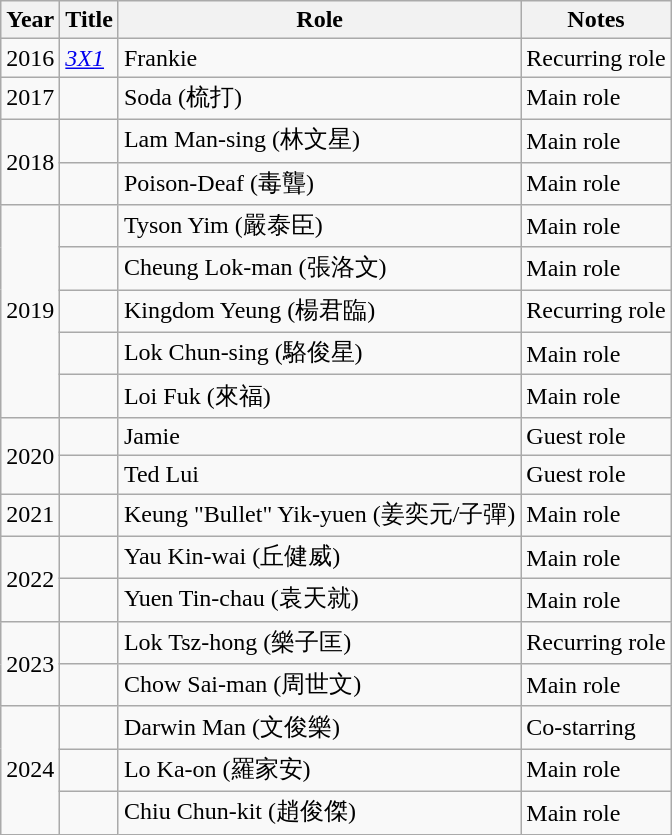<table class="wikitable">
<tr>
<th>Year</th>
<th>Title</th>
<th>Role</th>
<th>Notes</th>
</tr>
<tr>
<td>2016</td>
<td><em><a href='#'>3X1</a></em></td>
<td>Frankie</td>
<td>Recurring role</td>
</tr>
<tr>
<td>2017</td>
<td><em></em></td>
<td>Soda (梳打)</td>
<td>Main role</td>
</tr>
<tr>
<td rowspan="2">2018</td>
<td><em></em></td>
<td>Lam Man-sing (林文星)</td>
<td>Main role</td>
</tr>
<tr>
<td><em></em></td>
<td>Poison-Deaf (毒聾)</td>
<td>Main role</td>
</tr>
<tr>
<td rowspan="5">2019</td>
<td><em></em></td>
<td>Tyson Yim (嚴泰臣)</td>
<td>Main role</td>
</tr>
<tr>
<td><em></em></td>
<td>Cheung Lok-man (張洛文)</td>
<td>Main role</td>
</tr>
<tr>
<td><em></em></td>
<td>Kingdom Yeung (楊君臨)</td>
<td>Recurring role</td>
</tr>
<tr>
<td><em></em></td>
<td>Lok Chun-sing (駱俊星)</td>
<td>Main role</td>
</tr>
<tr>
<td><em></em></td>
<td>Loi Fuk (來福)</td>
<td>Main role</td>
</tr>
<tr>
<td rowspan="2">2020</td>
<td><em></em></td>
<td>Jamie</td>
<td>Guest role</td>
</tr>
<tr>
<td><em></em></td>
<td>Ted Lui</td>
<td>Guest role</td>
</tr>
<tr>
<td>2021</td>
<td><em></em></td>
<td>Keung "Bullet" Yik-yuen (姜奕元/子彈)</td>
<td>Main role</td>
</tr>
<tr>
<td rowspan="2">2022</td>
<td><em></em></td>
<td>Yau Kin-wai (丘健威)</td>
<td>Main role</td>
</tr>
<tr>
<td><em></em></td>
<td>Yuen Tin-chau (袁天就)</td>
<td>Main role</td>
</tr>
<tr>
<td rowspan="2">2023</td>
<td><em></em></td>
<td>Lok Tsz-hong (樂子匡)</td>
<td>Recurring role</td>
</tr>
<tr>
<td><em></em></td>
<td>Chow Sai-man (周世文)</td>
<td>Main role</td>
</tr>
<tr>
<td rowspan="3">2024</td>
<td><em></em></td>
<td>Darwin Man (文俊樂)</td>
<td>Co-starring</td>
</tr>
<tr>
<td><em></em></td>
<td>Lo Ka-on (羅家安)</td>
<td>Main role</td>
</tr>
<tr>
<td><em></em></td>
<td>Chiu Chun-kit (趙俊傑)</td>
<td>Main role</td>
</tr>
</table>
